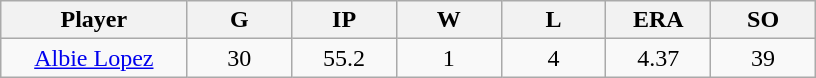<table class="wikitable sortable">
<tr>
<th bgcolor="#DDDDFF" width="16%">Player</th>
<th bgcolor="#DDDDFF" width="9%">G</th>
<th bgcolor="#DDDDFF" width="9%">IP</th>
<th bgcolor="#DDDDFF" width="9%">W</th>
<th bgcolor="#DDDDFF" width="9%">L</th>
<th bgcolor="#DDDDFF" width="9%">ERA</th>
<th bgcolor="#DDDDFF" width="9%">SO</th>
</tr>
<tr align="center">
<td><a href='#'>Albie Lopez</a></td>
<td>30</td>
<td>55.2</td>
<td>1</td>
<td>4</td>
<td>4.37</td>
<td>39</td>
</tr>
</table>
